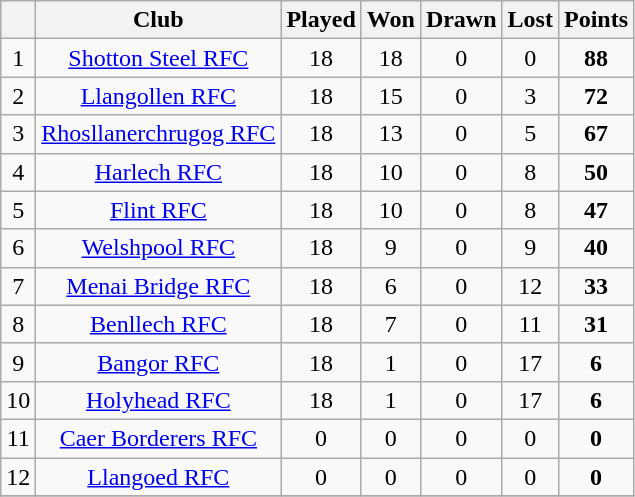<table class="wikitable" style="text-align: center;">
<tr>
<th></th>
<th>Club</th>
<th>Played</th>
<th>Won</th>
<th>Drawn</th>
<th>Lost</th>
<th>Points</th>
</tr>
<tr>
<td>1</td>
<td><a href='#'>Shotton Steel RFC</a></td>
<td>18</td>
<td>18</td>
<td>0</td>
<td>0</td>
<td><strong> 88 </strong></td>
</tr>
<tr>
<td>2</td>
<td><a href='#'>Llangollen RFC</a></td>
<td>18</td>
<td>15</td>
<td>0</td>
<td>3</td>
<td><strong> 72 </strong></td>
</tr>
<tr>
<td>3</td>
<td><a href='#'>Rhosllanerchrugog RFC</a></td>
<td>18</td>
<td>13</td>
<td>0</td>
<td>5</td>
<td><strong> 67 </strong></td>
</tr>
<tr>
<td>4</td>
<td><a href='#'>Harlech RFC</a></td>
<td>18</td>
<td>10</td>
<td>0</td>
<td>8</td>
<td><strong> 50 </strong></td>
</tr>
<tr>
<td>5</td>
<td><a href='#'>Flint RFC</a></td>
<td>18</td>
<td>10</td>
<td>0</td>
<td>8</td>
<td><strong> 47 </strong></td>
</tr>
<tr>
<td>6</td>
<td><a href='#'>Welshpool RFC</a></td>
<td>18</td>
<td>9</td>
<td>0</td>
<td>9</td>
<td><strong> 40 </strong></td>
</tr>
<tr>
<td>7</td>
<td><a href='#'>Menai Bridge RFC</a></td>
<td>18</td>
<td>6</td>
<td>0</td>
<td>12</td>
<td><strong> 33 </strong></td>
</tr>
<tr>
<td>8</td>
<td><a href='#'>Benllech RFC</a></td>
<td>18</td>
<td>7</td>
<td>0</td>
<td>11</td>
<td><strong> 31 </strong></td>
</tr>
<tr>
<td>9</td>
<td><a href='#'>Bangor RFC</a></td>
<td>18</td>
<td>1</td>
<td>0</td>
<td>17</td>
<td><strong> 6 </strong></td>
</tr>
<tr>
<td>10</td>
<td><a href='#'>Holyhead RFC</a></td>
<td>18</td>
<td>1</td>
<td>0</td>
<td>17</td>
<td><strong> 6 </strong></td>
</tr>
<tr>
<td>11</td>
<td><a href='#'>Caer Borderers RFC</a></td>
<td>0</td>
<td>0</td>
<td>0</td>
<td>0</td>
<td><strong> 0 </strong></td>
</tr>
<tr>
<td>12</td>
<td><a href='#'>Llangoed RFC</a></td>
<td>0</td>
<td>0</td>
<td>0</td>
<td>0</td>
<td><strong> 0 </strong></td>
</tr>
<tr>
</tr>
</table>
